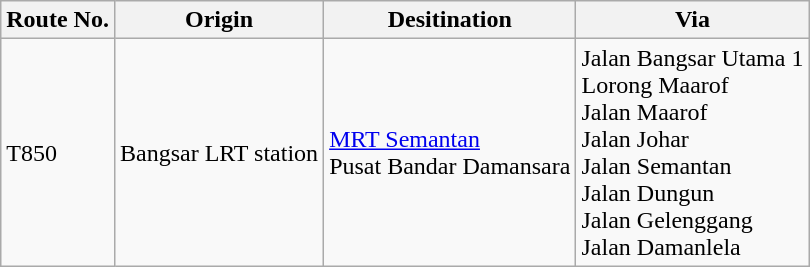<table class="wikitable">
<tr>
<th>Route No.</th>
<th>Origin</th>
<th>Desitination</th>
<th>Via</th>
</tr>
<tr>
<td>T850</td>
<td> Bangsar LRT station</td>
<td> <a href='#'>MRT Semantan</a> <br> Pusat Bandar Damansara</td>
<td>Jalan Bangsar Utama 1 <br> Lorong Maarof <br> Jalan Maarof <br> Jalan Johar <br> Jalan Semantan <br> Jalan Dungun  <br> Jalan Gelenggang <br> Jalan Damanlela</td>
</tr>
</table>
